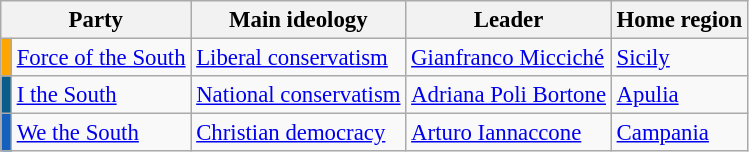<table class="wikitable" style="font-size:95%">
<tr>
<th colspan=2>Party</th>
<th>Main ideology</th>
<th>Leader</th>
<th>Home region</th>
</tr>
<tr>
<td bgcolor="orange"></td>
<td><a href='#'>Force of the South</a></td>
<td><a href='#'>Liberal conservatism</a></td>
<td><a href='#'>Gianfranco Micciché</a></td>
<td><a href='#'>Sicily</a></td>
</tr>
<tr>
<td bgcolor="#0A5C8A"></td>
<td><a href='#'>I the South</a></td>
<td><a href='#'>National conservatism</a></td>
<td><a href='#'>Adriana Poli Bortone</a></td>
<td><a href='#'>Apulia</a></td>
</tr>
<tr>
<td bgcolor="#1560BD"></td>
<td><a href='#'>We the South</a></td>
<td><a href='#'>Christian democracy</a></td>
<td><a href='#'>Arturo Iannaccone</a></td>
<td><a href='#'>Campania</a></td>
</tr>
</table>
